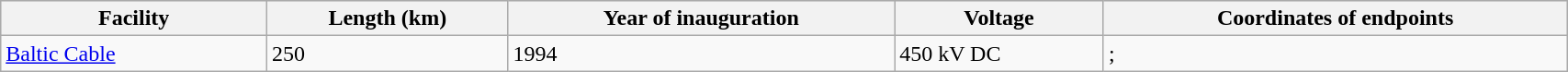<table class="wikitable sortable" width="90%">
<tr bgcolor="#dfdfdf">
<th width="17%">Facility</th>
<th>Length (km)</th>
<th>Year of inauguration</th>
<th>Voltage</th>
<th>Coordinates of endpoints</th>
</tr>
<tr>
<td><a href='#'>Baltic Cable</a></td>
<td>250</td>
<td>1994</td>
<td>450 kV DC</td>
<td>;</td>
</tr>
</table>
